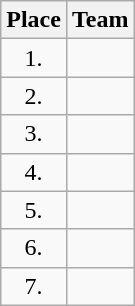<table class="wikitable" style="text-align: center;">
<tr>
<th>Place</th>
<th>Team</th>
</tr>
<tr>
<td>1.</td>
<td style="text-align:left;"></td>
</tr>
<tr>
<td>2.</td>
<td style="text-align:left;"></td>
</tr>
<tr>
<td>3.</td>
<td style="text-align:left;"></td>
</tr>
<tr>
<td>4.</td>
<td style="text-align:left;"></td>
</tr>
<tr>
<td>5.</td>
<td style="text-align:left;"></td>
</tr>
<tr>
<td>6.</td>
<td style="text-align:left;"></td>
</tr>
<tr>
<td>7.</td>
<td style="text-align:left;"></td>
</tr>
</table>
